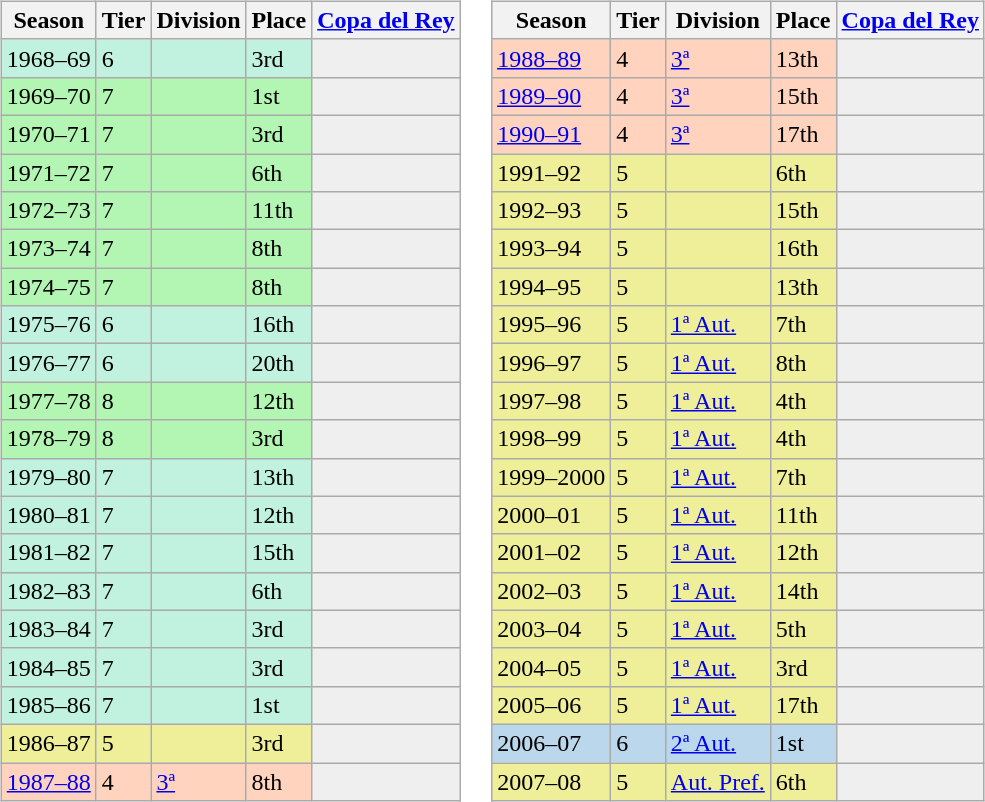<table>
<tr>
<td valign="top" width=0%><br><table class="wikitable">
<tr style="background:#f0f6fa;">
<th>Season</th>
<th>Tier</th>
<th>Division</th>
<th>Place</th>
<th><a href='#'>Copa del Rey</a></th>
</tr>
<tr>
<td style="background:#C0F2DF;">1968–69</td>
<td style="background:#C0F2DF;">6</td>
<td style="background:#C0F2DF;"></td>
<td style="background:#C0F2DF;">3rd</td>
<th style="background:#efefef;"></th>
</tr>
<tr>
<td style="background:#B3F5B3;">1969–70</td>
<td style="background:#B3F5B3;">7</td>
<td style="background:#B3F5B3;"></td>
<td style="background:#B3F5B3;">1st</td>
<th style="background:#efefef;"></th>
</tr>
<tr>
<td style="background:#B3F5B3;">1970–71</td>
<td style="background:#B3F5B3;">7</td>
<td style="background:#B3F5B3;"></td>
<td style="background:#B3F5B3;">3rd</td>
<th style="background:#efefef;"></th>
</tr>
<tr>
<td style="background:#B3F5B3;">1971–72</td>
<td style="background:#B3F5B3;">7</td>
<td style="background:#B3F5B3;"></td>
<td style="background:#B3F5B3;">6th</td>
<th style="background:#efefef;"></th>
</tr>
<tr>
<td style="background:#B3F5B3;">1972–73</td>
<td style="background:#B3F5B3;">7</td>
<td style="background:#B3F5B3;"></td>
<td style="background:#B3F5B3;">11th</td>
<th style="background:#efefef;"></th>
</tr>
<tr>
<td style="background:#B3F5B3;">1973–74</td>
<td style="background:#B3F5B3;">7</td>
<td style="background:#B3F5B3;"></td>
<td style="background:#B3F5B3;">8th</td>
<th style="background:#efefef;"></th>
</tr>
<tr>
<td style="background:#B3F5B3;">1974–75</td>
<td style="background:#B3F5B3;">7</td>
<td style="background:#B3F5B3;"></td>
<td style="background:#B3F5B3;">8th</td>
<th style="background:#efefef;"></th>
</tr>
<tr>
<td style="background:#C0F2DF;">1975–76</td>
<td style="background:#C0F2DF;">6</td>
<td style="background:#C0F2DF;"></td>
<td style="background:#C0F2DF;">16th</td>
<th style="background:#efefef;"></th>
</tr>
<tr>
<td style="background:#C0F2DF;">1976–77</td>
<td style="background:#C0F2DF;">6</td>
<td style="background:#C0F2DF;"></td>
<td style="background:#C0F2DF;">20th</td>
<th style="background:#efefef;"></th>
</tr>
<tr>
<td style="background:#B3F5B3;">1977–78</td>
<td style="background:#B3F5B3;">8</td>
<td style="background:#B3F5B3;"></td>
<td style="background:#B3F5B3;">12th</td>
<th style="background:#efefef;"></th>
</tr>
<tr>
<td style="background:#B3F5B3;">1978–79</td>
<td style="background:#B3F5B3;">8</td>
<td style="background:#B3F5B3;"></td>
<td style="background:#B3F5B3;">3rd</td>
<th style="background:#efefef;"></th>
</tr>
<tr>
<td style="background:#C0F2DF;">1979–80</td>
<td style="background:#C0F2DF;">7</td>
<td style="background:#C0F2DF;"></td>
<td style="background:#C0F2DF;">13th</td>
<th style="background:#efefef;"></th>
</tr>
<tr>
<td style="background:#C0F2DF;">1980–81</td>
<td style="background:#C0F2DF;">7</td>
<td style="background:#C0F2DF;"></td>
<td style="background:#C0F2DF;">12th</td>
<th style="background:#efefef;"></th>
</tr>
<tr>
<td style="background:#C0F2DF;">1981–82</td>
<td style="background:#C0F2DF;">7</td>
<td style="background:#C0F2DF;"></td>
<td style="background:#C0F2DF;">15th</td>
<th style="background:#efefef;"></th>
</tr>
<tr>
<td style="background:#C0F2DF;">1982–83</td>
<td style="background:#C0F2DF;">7</td>
<td style="background:#C0F2DF;"></td>
<td style="background:#C0F2DF;">6th</td>
<th style="background:#efefef;"></th>
</tr>
<tr>
<td style="background:#C0F2DF;">1983–84</td>
<td style="background:#C0F2DF;">7</td>
<td style="background:#C0F2DF;"></td>
<td style="background:#C0F2DF;">3rd</td>
<th style="background:#efefef;"></th>
</tr>
<tr>
<td style="background:#C0F2DF;">1984–85</td>
<td style="background:#C0F2DF;">7</td>
<td style="background:#C0F2DF;"></td>
<td style="background:#C0F2DF;">3rd</td>
<th style="background:#efefef;"></th>
</tr>
<tr>
<td style="background:#C0F2DF;">1985–86</td>
<td style="background:#C0F2DF;">7</td>
<td style="background:#C0F2DF;"></td>
<td style="background:#C0F2DF;">1st</td>
<th style="background:#efefef;"></th>
</tr>
<tr>
<td style="background:#EFEF99;">1986–87</td>
<td style="background:#EFEF99;">5</td>
<td style="background:#EFEF99;"></td>
<td style="background:#EFEF99;">3rd</td>
<th style="background:#efefef;"></th>
</tr>
<tr>
<td style="background:#FFD3BD;"><a href='#'>1987–88</a></td>
<td style="background:#FFD3BD;">4</td>
<td style="background:#FFD3BD;"><a href='#'>3ª</a></td>
<td style="background:#FFD3BD;">8th</td>
<td style="background:#efefef;"></td>
</tr>
</table>
</td>
<td valign="top" width=0%><br><table class="wikitable">
<tr style="background:#f0f6fa;">
<th>Season</th>
<th>Tier</th>
<th>Division</th>
<th>Place</th>
<th><a href='#'>Copa del Rey</a></th>
</tr>
<tr>
<td style="background:#FFD3BD;"><a href='#'>1988–89</a></td>
<td style="background:#FFD3BD;">4</td>
<td style="background:#FFD3BD;"><a href='#'>3ª</a></td>
<td style="background:#FFD3BD;">13th</td>
<td style="background:#efefef;"></td>
</tr>
<tr>
<td style="background:#FFD3BD;"><a href='#'>1989–90</a></td>
<td style="background:#FFD3BD;">4</td>
<td style="background:#FFD3BD;"><a href='#'>3ª</a></td>
<td style="background:#FFD3BD;">15th</td>
<td style="background:#efefef;"></td>
</tr>
<tr>
<td style="background:#FFD3BD;"><a href='#'>1990–91</a></td>
<td style="background:#FFD3BD;">4</td>
<td style="background:#FFD3BD;"><a href='#'>3ª</a></td>
<td style="background:#FFD3BD;">17th</td>
<td style="background:#efefef;"></td>
</tr>
<tr>
<td style="background:#EFEF99;">1991–92</td>
<td style="background:#EFEF99;">5</td>
<td style="background:#EFEF99;"></td>
<td style="background:#EFEF99;">6th</td>
<th style="background:#efefef;"></th>
</tr>
<tr>
<td style="background:#EFEF99;">1992–93</td>
<td style="background:#EFEF99;">5</td>
<td style="background:#EFEF99;"></td>
<td style="background:#EFEF99;">15th</td>
<th style="background:#efefef;"></th>
</tr>
<tr>
<td style="background:#EFEF99;">1993–94</td>
<td style="background:#EFEF99;">5</td>
<td style="background:#EFEF99;"></td>
<td style="background:#EFEF99;">16th</td>
<th style="background:#efefef;"></th>
</tr>
<tr>
<td style="background:#EFEF99;">1994–95</td>
<td style="background:#EFEF99;">5</td>
<td style="background:#EFEF99;"></td>
<td style="background:#EFEF99;">13th</td>
<th style="background:#efefef;"></th>
</tr>
<tr>
<td style="background:#EFEF99;">1995–96</td>
<td style="background:#EFEF99;">5</td>
<td style="background:#EFEF99;"><a href='#'>1ª Aut.</a></td>
<td style="background:#EFEF99;">7th</td>
<th style="background:#efefef;"></th>
</tr>
<tr>
<td style="background:#EFEF99;">1996–97</td>
<td style="background:#EFEF99;">5</td>
<td style="background:#EFEF99;"><a href='#'>1ª Aut.</a></td>
<td style="background:#EFEF99;">8th</td>
<th style="background:#efefef;"></th>
</tr>
<tr>
<td style="background:#EFEF99;">1997–98</td>
<td style="background:#EFEF99;">5</td>
<td style="background:#EFEF99;"><a href='#'>1ª Aut.</a></td>
<td style="background:#EFEF99;">4th</td>
<th style="background:#efefef;"></th>
</tr>
<tr>
<td style="background:#EFEF99;">1998–99</td>
<td style="background:#EFEF99;">5</td>
<td style="background:#EFEF99;"><a href='#'>1ª Aut.</a></td>
<td style="background:#EFEF99;">4th</td>
<th style="background:#efefef;"></th>
</tr>
<tr>
<td style="background:#EFEF99;">1999–2000</td>
<td style="background:#EFEF99;">5</td>
<td style="background:#EFEF99;"><a href='#'>1ª Aut.</a></td>
<td style="background:#EFEF99;">7th</td>
<th style="background:#efefef;"></th>
</tr>
<tr>
<td style="background:#EFEF99;">2000–01</td>
<td style="background:#EFEF99;">5</td>
<td style="background:#EFEF99;"><a href='#'>1ª Aut.</a></td>
<td style="background:#EFEF99;">11th</td>
<th style="background:#efefef;"></th>
</tr>
<tr>
<td style="background:#EFEF99;">2001–02</td>
<td style="background:#EFEF99;">5</td>
<td style="background:#EFEF99;"><a href='#'>1ª Aut.</a></td>
<td style="background:#EFEF99;">12th</td>
<th style="background:#efefef;"></th>
</tr>
<tr>
<td style="background:#EFEF99;">2002–03</td>
<td style="background:#EFEF99;">5</td>
<td style="background:#EFEF99;"><a href='#'>1ª Aut.</a></td>
<td style="background:#EFEF99;">14th</td>
<th style="background:#efefef;"></th>
</tr>
<tr>
<td style="background:#EFEF99;">2003–04</td>
<td style="background:#EFEF99;">5</td>
<td style="background:#EFEF99;"><a href='#'>1ª Aut.</a></td>
<td style="background:#EFEF99;">5th</td>
<th style="background:#efefef;"></th>
</tr>
<tr>
<td style="background:#EFEF99;">2004–05</td>
<td style="background:#EFEF99;">5</td>
<td style="background:#EFEF99;"><a href='#'>1ª Aut.</a></td>
<td style="background:#EFEF99;">3rd</td>
<th style="background:#efefef;"></th>
</tr>
<tr>
<td style="background:#EFEF99;">2005–06</td>
<td style="background:#EFEF99;">5</td>
<td style="background:#EFEF99;"><a href='#'>1ª Aut.</a></td>
<td style="background:#EFEF99;">17th</td>
<th style="background:#efefef;"></th>
</tr>
<tr>
<td style="background:#BBD7EC;">2006–07</td>
<td style="background:#BBD7EC;">6</td>
<td style="background:#BBD7EC;"><a href='#'>2ª Aut.</a></td>
<td style="background:#BBD7EC;">1st</td>
<th style="background:#efefef;"></th>
</tr>
<tr>
<td style="background:#EFEF99;">2007–08</td>
<td style="background:#EFEF99;">5</td>
<td style="background:#EFEF99;"><a href='#'>Aut. Pref.</a></td>
<td style="background:#EFEF99;">6th</td>
<th style="background:#efefef;"></th>
</tr>
</table>
</td>
</tr>
</table>
